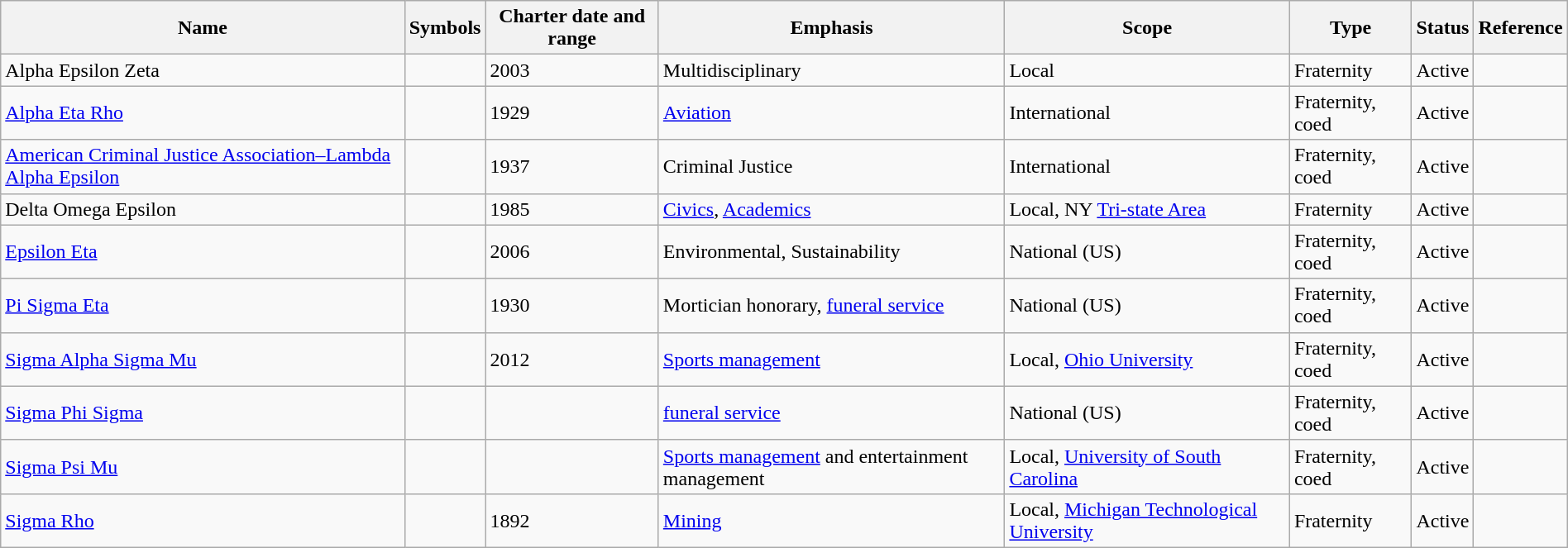<table class="wikitable sortable" style="width:100%;">
<tr>
<th>Name</th>
<th>Symbols</th>
<th>Charter date and range</th>
<th>Emphasis</th>
<th>Scope</th>
<th>Type</th>
<th>Status</th>
<th>Reference</th>
</tr>
<tr>
<td>Alpha Epsilon Zeta</td>
<td><strong></strong></td>
<td>2003</td>
<td>Multidisciplinary</td>
<td>Local</td>
<td>Fraternity</td>
<td>Active</td>
<td></td>
</tr>
<tr>
<td><a href='#'>Alpha Eta Rho</a></td>
<td><strong></strong></td>
<td>1929</td>
<td><a href='#'>Aviation</a></td>
<td>International</td>
<td>Fraternity, coed</td>
<td>Active</td>
<td></td>
</tr>
<tr>
<td><a href='#'>American Criminal Justice Association–Lambda Alpha Epsilon</a></td>
<td><strong></strong></td>
<td>1937</td>
<td>Criminal Justice</td>
<td>International</td>
<td>Fraternity, coed</td>
<td>Active</td>
<td></td>
</tr>
<tr>
<td>Delta Omega Epsilon</td>
<td><strong></strong></td>
<td>1985</td>
<td><a href='#'>Civics</a>, <a href='#'>Academics</a></td>
<td>Local, NY <a href='#'>Tri-state Area</a></td>
<td>Fraternity</td>
<td>Active</td>
<td></td>
</tr>
<tr>
<td><a href='#'>Epsilon Eta</a></td>
<td><strong></strong></td>
<td>2006</td>
<td>Environmental, Sustainability</td>
<td>National (US)</td>
<td>Fraternity, coed</td>
<td>Active</td>
<td></td>
</tr>
<tr>
<td><a href='#'>Pi Sigma Eta</a></td>
<td><strong></strong></td>
<td>1930</td>
<td>Mortician honorary, <a href='#'>funeral service</a></td>
<td>National (US)</td>
<td>Fraternity, coed</td>
<td>Active</td>
<td></td>
</tr>
<tr>
<td><a href='#'>Sigma Alpha Sigma Mu</a></td>
<td><strong></strong></td>
<td>2012</td>
<td><a href='#'>Sports management</a></td>
<td>Local, <a href='#'>Ohio University</a></td>
<td>Fraternity, coed</td>
<td>Active</td>
<td></td>
</tr>
<tr>
<td><a href='#'>Sigma Phi Sigma</a></td>
<td><strong></strong></td>
<td></td>
<td><a href='#'>funeral service</a></td>
<td>National (US)</td>
<td>Fraternity, coed</td>
<td>Active</td>
<td></td>
</tr>
<tr>
<td><a href='#'>Sigma Psi Mu</a></td>
<td><strong></strong></td>
<td></td>
<td><a href='#'>Sports management</a> and entertainment management</td>
<td>Local, <a href='#'>University of South Carolina</a></td>
<td>Fraternity, coed</td>
<td>Active</td>
<td></td>
</tr>
<tr>
<td><a href='#'>Sigma Rho</a></td>
<td><strong></strong></td>
<td>1892</td>
<td><a href='#'>Mining</a></td>
<td>Local, <a href='#'>Michigan Technological University</a></td>
<td>Fraternity</td>
<td>Active</td>
<td></td>
</tr>
</table>
